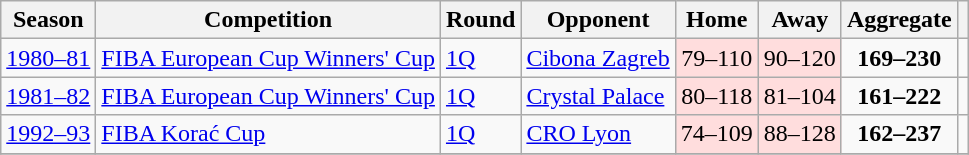<table class="wikitable" style="text-align:left">
<tr>
<th>Season</th>
<th>Competition</th>
<th>Round</th>
<th>Opponent</th>
<th>Home</th>
<th>Away</th>
<th>Aggregate</th>
<th></th>
</tr>
<tr>
<td><a href='#'>1980–81</a></td>
<td><a href='#'>FIBA European Cup Winners' Cup</a></td>
<td><a href='#'>1Q</a></td>
<td> <a href='#'>Cibona Zagreb</a></td>
<td bgcolor="#ffdddd" style="text-align:center;">79–110</td>
<td bgcolor="#ffdddd" style="text-align:center;">90–120</td>
<td style="text-align:center;"><strong>169–230</strong></td>
<td></td>
</tr>
<tr>
<td><a href='#'>1981–82</a></td>
<td><a href='#'>FIBA European Cup Winners' Cup</a></td>
<td><a href='#'>1Q</a></td>
<td> <a href='#'>Crystal Palace</a></td>
<td bgcolor="#ffdddd" style="text-align:center;">80–118</td>
<td bgcolor="#ffdddd" style="text-align:center;">81–104</td>
<td style="text-align:center;"><strong>161–222</strong></td>
<td></td>
</tr>
<tr>
<td><a href='#'>1992–93</a></td>
<td><a href='#'>FIBA Korać Cup</a></td>
<td><a href='#'>1Q</a></td>
<td> <a href='#'>CRO Lyon</a></td>
<td bgcolor="#ffdddd" style="text-align:center;">74–109</td>
<td bgcolor="#ffdddd" style="text-align:center;">88–128</td>
<td style="text-align:center;"><strong>162–237</strong></td>
<td></td>
</tr>
<tr>
</tr>
</table>
